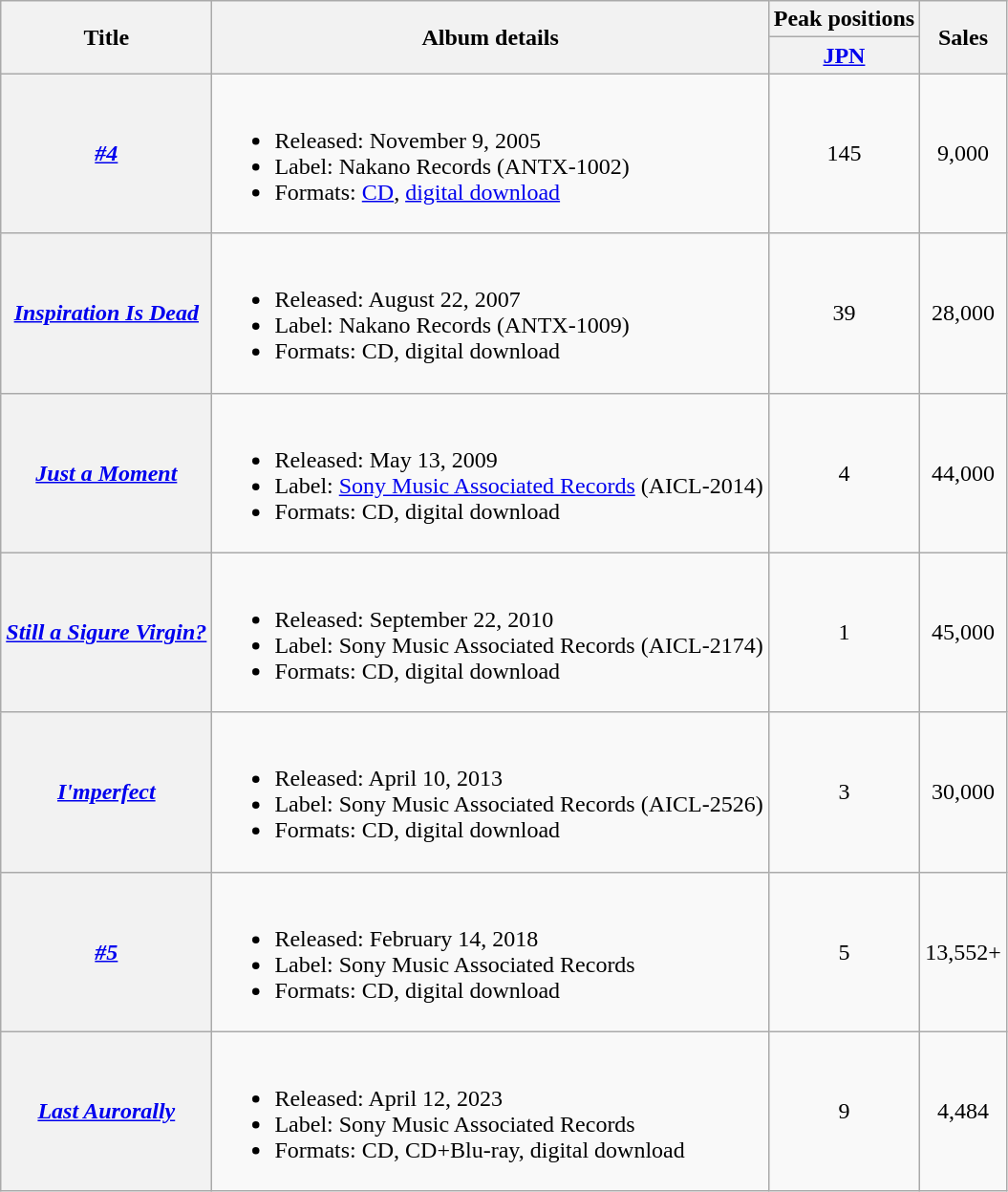<table class="wikitable plainrowheaders">
<tr>
<th scope="col" rowspan="2">Title</th>
<th scope="col" rowspan="2">Album details</th>
<th scope="col" colspan="1">Peak positions</th>
<th scope="col" rowspan="2">Sales<br></th>
</tr>
<tr>
<th scope="col"><a href='#'>JPN</a><br></th>
</tr>
<tr>
<th scope="row"><em><a href='#'>#4</a></em></th>
<td><br><ul><li>Released: November 9, 2005</li><li>Label: Nakano Records (ANTX-1002)</li><li>Formats: <a href='#'>CD</a>, <a href='#'>digital download</a></li></ul></td>
<td align="center">145</td>
<td align="center">9,000</td>
</tr>
<tr>
<th scope="row"><em><a href='#'>Inspiration Is Dead</a></em></th>
<td><br><ul><li>Released: August 22, 2007</li><li>Label: Nakano Records (ANTX-1009)</li><li>Formats: CD, digital download</li></ul></td>
<td align="center">39</td>
<td align="center">28,000</td>
</tr>
<tr>
<th scope="row"><em><a href='#'>Just a Moment</a></em></th>
<td><br><ul><li>Released: May 13, 2009</li><li>Label: <a href='#'>Sony Music Associated Records</a> (AICL-2014)</li><li>Formats: CD, digital download</li></ul></td>
<td align="center">4</td>
<td align="center">44,000</td>
</tr>
<tr>
<th scope="row"><em><a href='#'>Still a Sigure Virgin?</a></em></th>
<td><br><ul><li>Released: September 22, 2010</li><li>Label: Sony Music Associated Records (AICL-2174)</li><li>Formats: CD, digital download</li></ul></td>
<td align="center">1</td>
<td align="center">45,000</td>
</tr>
<tr>
<th scope="row"><em><a href='#'>I'mperfect</a></em></th>
<td><br><ul><li>Released: April 10, 2013</li><li>Label: Sony Music Associated Records (AICL-2526)</li><li>Formats: CD, digital download</li></ul></td>
<td align="center">3</td>
<td align="center">30,000</td>
</tr>
<tr>
<th scope="row"><em><a href='#'>#5</a></em></th>
<td><br><ul><li>Released: February 14, 2018</li><li>Label: Sony Music Associated Records</li><li>Formats: CD, digital download</li></ul></td>
<td align="center">5</td>
<td align="center">13,552+</td>
</tr>
<tr>
<th scope="row"><em><a href='#'>Last Aurorally</a></em></th>
<td><br><ul><li>Released: April 12, 2023</li><li>Label: Sony Music Associated Records</li><li>Formats: CD, CD+Blu-ray, digital download</li></ul></td>
<td align="center">9</td>
<td align="center">4,484</td>
</tr>
</table>
